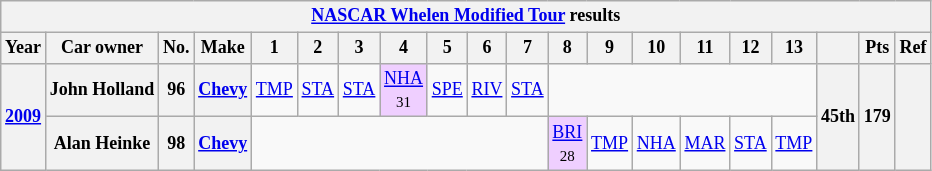<table class="wikitable" style="text-align:center; font-size:75%">
<tr>
<th colspan=38><a href='#'>NASCAR Whelen Modified Tour</a> results</th>
</tr>
<tr>
<th>Year</th>
<th>Car owner</th>
<th>No.</th>
<th>Make</th>
<th>1</th>
<th>2</th>
<th>3</th>
<th>4</th>
<th>5</th>
<th>6</th>
<th>7</th>
<th>8</th>
<th>9</th>
<th>10</th>
<th>11</th>
<th>12</th>
<th>13</th>
<th></th>
<th>Pts</th>
<th>Ref</th>
</tr>
<tr>
<th rowspan=2><a href='#'>2009</a></th>
<th>John Holland</th>
<th>96</th>
<th><a href='#'>Chevy</a></th>
<td><a href='#'>TMP</a></td>
<td><a href='#'>STA</a></td>
<td><a href='#'>STA</a></td>
<td style="background:#EFCFFF;"><a href='#'>NHA</a><br><small>31</small></td>
<td><a href='#'>SPE</a></td>
<td><a href='#'>RIV</a></td>
<td><a href='#'>STA</a></td>
<td colspan=6></td>
<th rowspan=2>45th</th>
<th rowspan=2>179</th>
<th rowspan=2></th>
</tr>
<tr>
<th>Alan Heinke</th>
<th>98</th>
<th><a href='#'>Chevy</a></th>
<td colspan=7></td>
<td style="background:#EFCFFF;"><a href='#'>BRI</a><br><small>28</small></td>
<td><a href='#'>TMP</a></td>
<td><a href='#'>NHA</a></td>
<td><a href='#'>MAR</a></td>
<td><a href='#'>STA</a></td>
<td><a href='#'>TMP</a></td>
</tr>
</table>
